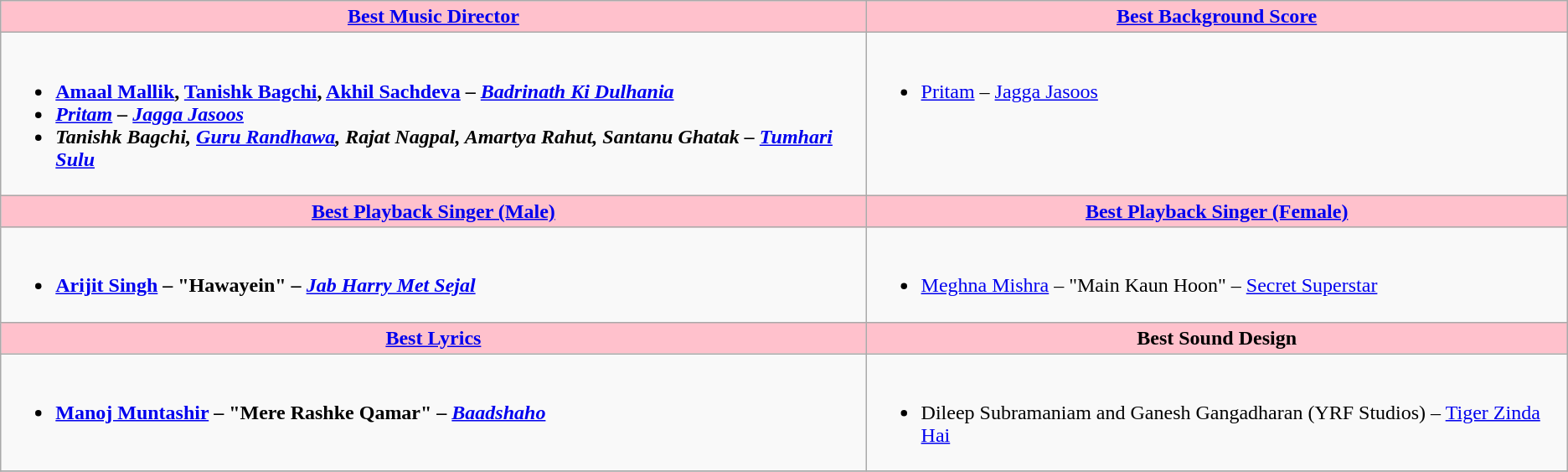<table class=wikitable style="width=150%">
<tr>
<th style="background:#FFC1CC;" ! style="width=50%"><a href='#'>Best Music Director</a></th>
<th style="background:#FFC1CC;" ! style="width=50%"><a href='#'>Best Background Score</a></th>
</tr>
<tr>
<td valign="top"><br><ul><li><strong><a href='#'>Amaal Mallik</a>, <a href='#'>Tanishk Bagchi</a>, <a href='#'>Akhil Sachdeva</a> – <em><a href='#'>Badrinath Ki Dulhania</a><strong><em></li><li><a href='#'>Pritam</a> </em>– <a href='#'>Jagga Jasoos</a><em></li><li>Tanishk Bagchi, <a href='#'>Guru Randhawa</a>, Rajat Nagpal, Amartya Rahut, Santanu Ghatak </em>– <a href='#'>Tumhari Sulu</a><em></li></ul></td>
<td valign="top"><br><ul><li></strong><a href='#'>Pritam</a> – </em><a href='#'>Jagga Jasoos</a></em></strong></li></ul></td>
</tr>
<tr>
<th style="background:#FFC1CC;" ! style="width=50%"><a href='#'>Best Playback Singer (Male)</a></th>
<th style="background:#FFC1CC;" ! style="width=50%"><a href='#'>Best Playback Singer (Female)</a></th>
</tr>
<tr>
<td valign="top"><br><ul><li><strong><a href='#'>Arijit Singh</a> – "Hawayein" – <em><a href='#'>Jab Harry Met Sejal</a><strong><em></li></ul></td>
<td valign="top"><br><ul><li></strong><a href='#'>Meghna Mishra</a><strong> </strong>– "Main Kaun Hoon" – </em><a href='#'>Secret Superstar</a></em></strong></li></ul></td>
</tr>
<tr>
<th style="background:#FFC1CC;" ! style="width=50%"><a href='#'>Best Lyrics</a></th>
<th style="background:#FFC1CC;" ! style="width=50%">Best Sound Design</th>
</tr>
<tr>
<td valign="top"><br><ul><li><strong><a href='#'>Manoj Muntashir</a> – "Mere Rashke Qamar" – <em><a href='#'>Baadshaho</a><strong><em></li></ul></td>
<td valign="top"><br><ul><li></strong>Dileep Subramaniam and Ganesh Gangadharan (YRF Studios) </em>– <a href='#'>Tiger Zinda Hai</a></em></strong></li></ul></td>
</tr>
<tr>
</tr>
</table>
